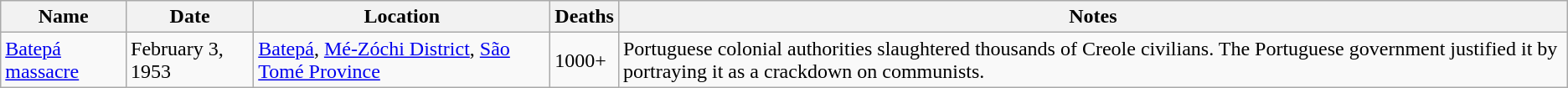<table class="sortable wikitable">
<tr>
<th>Name</th>
<th>Date</th>
<th>Location</th>
<th>Deaths</th>
<th class="unsortable">Notes</th>
</tr>
<tr>
<td><a href='#'>Batepá massacre</a></td>
<td>February 3, 1953</td>
<td><a href='#'>Batepá</a>, <a href='#'>Mé-Zóchi District</a>, <a href='#'>São Tomé Province</a></td>
<td>1000+</td>
<td>Portuguese colonial authorities slaughtered thousands of Creole civilians. The Portuguese government justified it by portraying it as a crackdown on communists.</td>
</tr>
</table>
